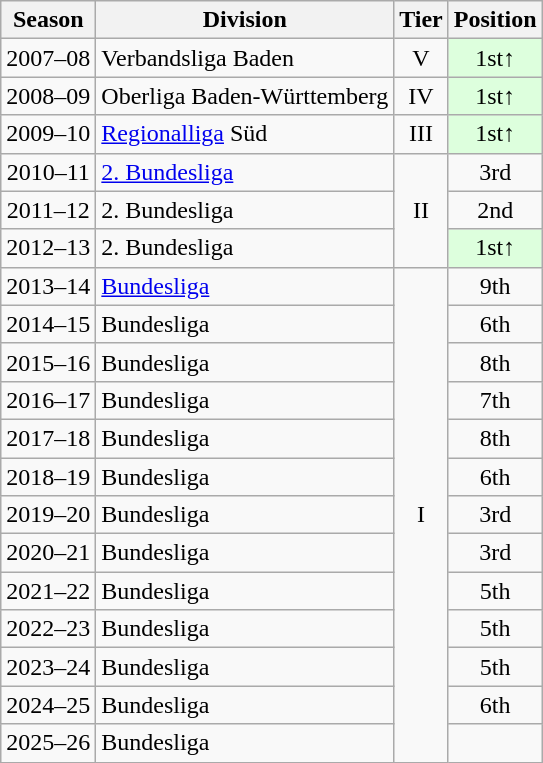<table class="wikitable">
<tr>
<th>Season</th>
<th>Division</th>
<th>Tier</th>
<th>Position</th>
</tr>
<tr align="center">
<td>2007–08</td>
<td align="left">Verbandsliga Baden</td>
<td>V</td>
<td style="background:#ddffdd">1st↑</td>
</tr>
<tr align="center">
<td>2008–09</td>
<td align="left">Oberliga Baden-Württemberg</td>
<td>IV</td>
<td style="background:#ddffdd">1st↑</td>
</tr>
<tr align="center">
<td>2009–10</td>
<td align="left"><a href='#'>Regionalliga</a> Süd</td>
<td>III</td>
<td style="background:#ddffdd">1st↑</td>
</tr>
<tr align="center">
<td>2010–11</td>
<td align="left"><a href='#'>2. Bundesliga</a></td>
<td rowspan=3>II</td>
<td>3rd</td>
</tr>
<tr align="center">
<td>2011–12</td>
<td align="left">2. Bundesliga</td>
<td>2nd</td>
</tr>
<tr align="center">
<td>2012–13</td>
<td align="left">2. Bundesliga</td>
<td style="background:#ddffdd">1st↑</td>
</tr>
<tr align="center">
<td>2013–14</td>
<td align="left"><a href='#'>Bundesliga</a></td>
<td rowspan=13>I</td>
<td>9th</td>
</tr>
<tr align="center">
<td>2014–15</td>
<td align="left">Bundesliga</td>
<td>6th</td>
</tr>
<tr align="center">
<td>2015–16</td>
<td align="left">Bundesliga</td>
<td>8th</td>
</tr>
<tr align="center">
<td>2016–17</td>
<td align="left">Bundesliga</td>
<td>7th</td>
</tr>
<tr align="center">
<td>2017–18</td>
<td align="left">Bundesliga</td>
<td>8th</td>
</tr>
<tr align="center">
<td>2018–19</td>
<td align="left">Bundesliga</td>
<td>6th</td>
</tr>
<tr align="center">
<td>2019–20</td>
<td align="left">Bundesliga</td>
<td>3rd</td>
</tr>
<tr align="center">
<td>2020–21</td>
<td align="left">Bundesliga</td>
<td>3rd</td>
</tr>
<tr align="center">
<td>2021–22</td>
<td align="left">Bundesliga</td>
<td>5th</td>
</tr>
<tr align="center">
<td>2022–23</td>
<td align="left">Bundesliga</td>
<td>5th</td>
</tr>
<tr align="center">
<td>2023–24</td>
<td align="left">Bundesliga</td>
<td>5th</td>
</tr>
<tr align="center">
<td>2024–25</td>
<td align="left">Bundesliga</td>
<td>6th</td>
</tr>
<tr align="center">
<td>2025–26</td>
<td align="left">Bundesliga</td>
<td></td>
</tr>
</table>
